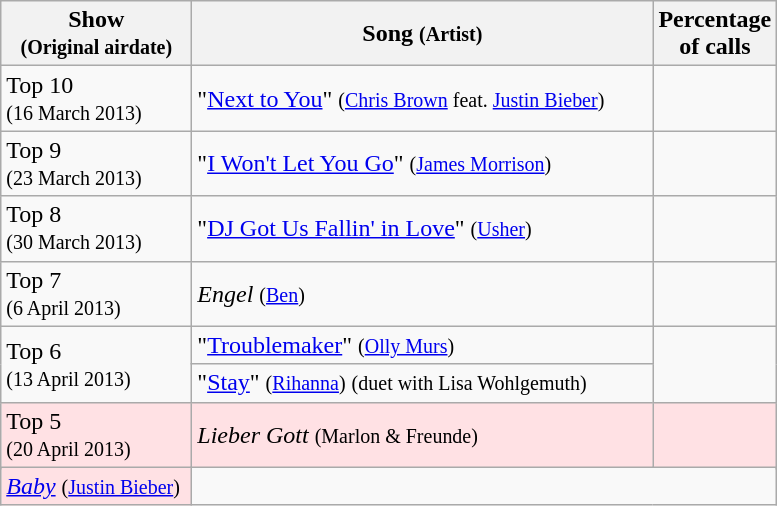<table class="wikitable">
<tr>
<th style="width:120px;">Show<br><small>(Original airdate)</small></th>
<th style="width:300px;">Song <small>(Artist)</small></th>
<th style="width:28px;">Percentage of calls</th>
</tr>
<tr>
<td align="left">Top 10<br><small>(16 March 2013)</small></td>
<td align="left">"<a href='#'>Next to You</a>" <small>(<a href='#'>Chris Brown</a> feat. <a href='#'>Justin Bieber</a>)</small></td>
<td style="text-align:center;"></td>
</tr>
<tr>
<td align="left">Top 9<br><small>(23 March 2013)</small></td>
<td align="left">"<a href='#'>I Won't Let You Go</a>" <small>(<a href='#'>James Morrison</a>)</small></td>
<td style="text-align:center;"></td>
</tr>
<tr>
<td align="left">Top 8<br><small>(30 March 2013)</small></td>
<td align="left">"<a href='#'>DJ Got Us Fallin' in Love</a>" <small>(<a href='#'>Usher</a>)</small></td>
<td style="text-align:center;"></td>
</tr>
<tr>
<td align="left">Top 7<br><small>(6 April 2013)</small></td>
<td align="left"><em>Engel</em> <small>(<a href='#'>Ben</a>)</small></td>
<td style="text-align:center;"></td>
</tr>
<tr>
<td align="left" rowspan=2>Top 6<br><small>(13 April 2013)</small></td>
<td align="left">"<a href='#'>Troublemaker</a>" <small>(<a href='#'>Olly Murs</a>)</small></td>
<td style="text-align:center;" rowspan=2></td>
</tr>
<tr>
<td align="left">"<a href='#'>Stay</a>" <small>(<a href='#'>Rihanna</a>)</small> <small>(duet with Lisa Wohlgemuth)</small></td>
</tr>
<tr bgcolor="#FFE1E4">
<td align="left" rowspan=2>Top 5<br><small>(20 April 2013)</small></td>
<td align="left"><em>Lieber Gott</em> <small>(Marlon & Freunde)</small></td>
<td rowspan=2></td>
</tr>
<tr>
</tr>
<tr bgcolor="#FFE1E4">
<td align="left"><em><a href='#'>Baby</a></em> <small>(<a href='#'>Justin Bieber</a>)</small></td>
</tr>
</table>
